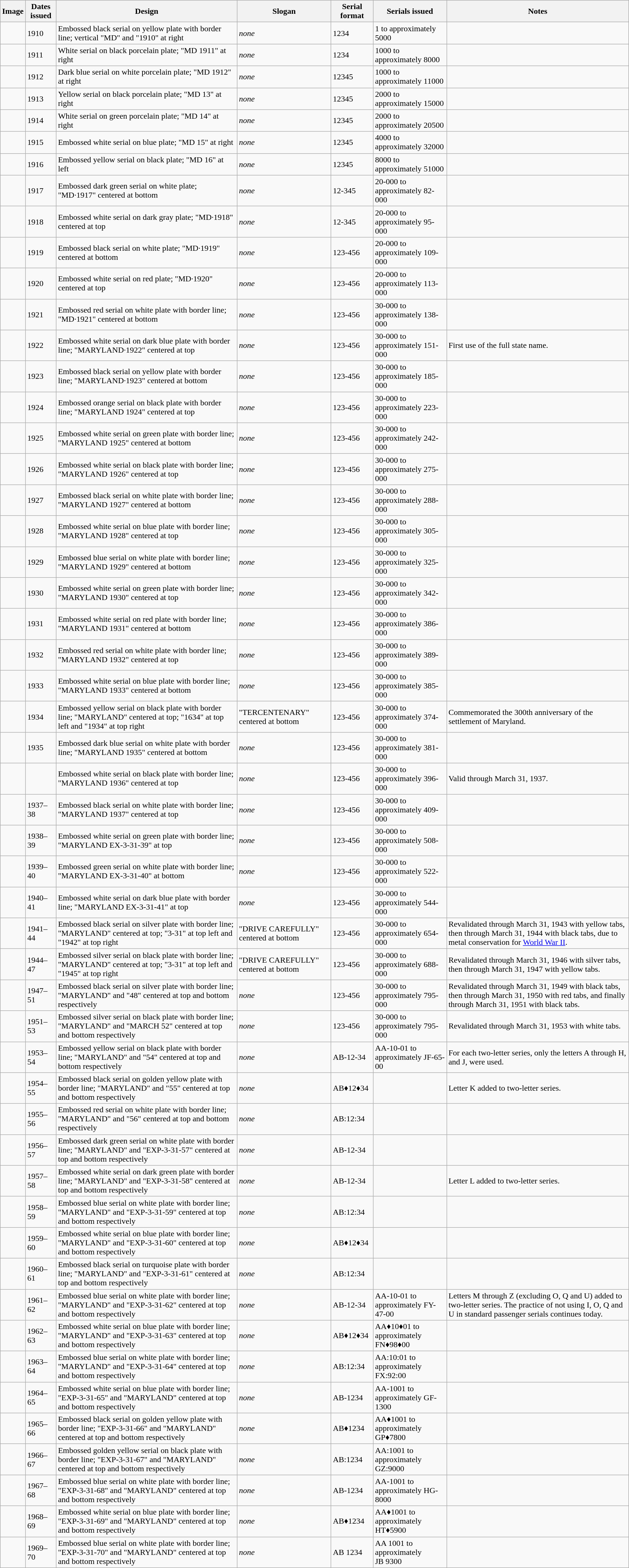<table class="wikitable">
<tr>
<th>Image</th>
<th>Dates issued</th>
<th>Design</th>
<th>Slogan</th>
<th>Serial format</th>
<th>Serials issued</th>
<th>Notes</th>
</tr>
<tr>
<td></td>
<td>1910</td>
<td>Embossed black serial on yellow plate with border line; vertical "MD" and "1910" at right</td>
<td><em>none</em></td>
<td>1234</td>
<td>1 to approximately 5000</td>
<td></td>
</tr>
<tr>
<td></td>
<td>1911</td>
<td>White serial on black porcelain plate; "MD 1911" at right</td>
<td><em>none</em></td>
<td>1234</td>
<td>1000 to approximately 8000</td>
<td></td>
</tr>
<tr>
<td></td>
<td>1912</td>
<td>Dark blue serial on white porcelain plate; "MD 1912" at right</td>
<td><em>none</em></td>
<td>12345</td>
<td>1000 to approximately 11000</td>
<td></td>
</tr>
<tr>
<td></td>
<td>1913</td>
<td>Yellow serial on black porcelain plate; "MD 13" at right</td>
<td><em>none</em></td>
<td>12345</td>
<td>2000 to approximately 15000</td>
<td></td>
</tr>
<tr>
<td></td>
<td>1914</td>
<td>White serial on green porcelain plate; "MD 14" at right</td>
<td><em>none</em></td>
<td>12345</td>
<td>2000 to approximately 20500</td>
<td></td>
</tr>
<tr>
<td></td>
<td>1915</td>
<td>Embossed white serial on blue plate; "MD 15" at right</td>
<td><em>none</em></td>
<td>12345</td>
<td>4000 to approximately 32000</td>
<td></td>
</tr>
<tr>
<td></td>
<td>1916</td>
<td>Embossed yellow serial on black plate; "MD 16" at left</td>
<td><em>none</em></td>
<td>12345</td>
<td>8000 to approximately 51000</td>
<td></td>
</tr>
<tr>
<td></td>
<td>1917</td>
<td>Embossed dark green serial on white plate; "MD·1917" centered at bottom</td>
<td><em>none</em></td>
<td>12-345</td>
<td>20-000 to approximately 82-000</td>
<td></td>
</tr>
<tr>
<td></td>
<td>1918</td>
<td>Embossed white serial on dark gray plate; "MD·1918" centered at top</td>
<td><em>none</em></td>
<td>12-345</td>
<td>20-000 to approximately 95-000</td>
<td></td>
</tr>
<tr>
<td></td>
<td>1919</td>
<td>Embossed black serial on white plate; "MD·1919" centered at bottom</td>
<td><em>none</em></td>
<td>123-456</td>
<td>20-000 to approximately 109-000</td>
<td></td>
</tr>
<tr>
<td></td>
<td>1920</td>
<td>Embossed white serial on red plate; "MD·1920" centered at top</td>
<td><em>none</em></td>
<td>123-456</td>
<td>20-000 to approximately 113-000</td>
<td></td>
</tr>
<tr>
<td></td>
<td>1921</td>
<td>Embossed red serial on white plate with border line; "MD·1921" centered at bottom</td>
<td><em>none</em></td>
<td>123-456</td>
<td>30-000 to approximately 138-000</td>
<td></td>
</tr>
<tr>
<td></td>
<td>1922</td>
<td>Embossed white serial on dark blue plate with border line; "MARYLAND·1922" centered at top</td>
<td><em>none</em></td>
<td>123-456</td>
<td>30-000 to approximately 151-000</td>
<td>First use of the full state name.</td>
</tr>
<tr>
<td></td>
<td>1923</td>
<td>Embossed black serial on yellow plate with border line; "MARYLAND·1923" centered at bottom</td>
<td><em>none</em></td>
<td>123-456</td>
<td>30-000 to approximately 185-000</td>
<td></td>
</tr>
<tr>
<td></td>
<td>1924</td>
<td>Embossed orange serial on black plate with border line; "MARYLAND 1924" centered at top</td>
<td><em>none</em></td>
<td>123-456</td>
<td>30-000 to approximately 223-000</td>
<td></td>
</tr>
<tr>
<td></td>
<td>1925</td>
<td>Embossed white serial on green plate with border line; "MARYLAND 1925" centered at bottom</td>
<td><em>none</em></td>
<td>123-456</td>
<td>30-000 to approximately 242-000</td>
<td></td>
</tr>
<tr>
<td></td>
<td>1926</td>
<td>Embossed white serial on black plate with border line; "MARYLAND 1926" centered at top</td>
<td><em>none</em></td>
<td>123-456</td>
<td>30-000 to approximately 275-000</td>
<td></td>
</tr>
<tr>
<td></td>
<td>1927</td>
<td>Embossed black serial on white plate with border line; "MARYLAND 1927" centered at bottom</td>
<td><em>none</em></td>
<td>123-456</td>
<td>30-000 to approximately 288-000</td>
<td></td>
</tr>
<tr>
<td></td>
<td>1928</td>
<td>Embossed white serial on blue plate with border line; "MARYLAND 1928" centered at top</td>
<td><em>none</em></td>
<td>123-456</td>
<td>30-000 to approximately 305-000</td>
<td></td>
</tr>
<tr>
<td></td>
<td>1929</td>
<td>Embossed blue serial on white plate with border line; "MARYLAND 1929" centered at bottom</td>
<td><em>none</em></td>
<td>123-456</td>
<td>30-000 to approximately 325-000</td>
<td></td>
</tr>
<tr>
<td></td>
<td>1930</td>
<td>Embossed white serial on green plate with border line; "MARYLAND 1930" centered at top</td>
<td><em>none</em></td>
<td>123-456</td>
<td>30-000 to approximately 342-000</td>
<td></td>
</tr>
<tr>
<td></td>
<td>1931</td>
<td>Embossed white serial on red plate with border line; "MARYLAND 1931" centered at bottom</td>
<td><em>none</em></td>
<td>123-456</td>
<td>30-000 to approximately 386-000</td>
<td></td>
</tr>
<tr>
<td></td>
<td>1932</td>
<td>Embossed red serial on white plate with border line; "MARYLAND 1932" centered at top</td>
<td><em>none</em></td>
<td>123-456</td>
<td>30-000 to approximately 389-000</td>
<td></td>
</tr>
<tr>
<td></td>
<td>1933</td>
<td>Embossed white serial on blue plate with border line; "MARYLAND 1933" centered at bottom</td>
<td><em>none</em></td>
<td>123-456</td>
<td>30-000 to approximately 385-000</td>
<td></td>
</tr>
<tr>
<td></td>
<td>1934</td>
<td>Embossed yellow serial on black plate with border line; "MARYLAND" centered at top; "1634" at top left and "1934" at top right</td>
<td>"TERCENTENARY" centered at bottom</td>
<td>123-456</td>
<td>30-000 to approximately 374-000</td>
<td>Commemorated the 300th anniversary of the settlement of Maryland.</td>
</tr>
<tr>
<td></td>
<td>1935</td>
<td>Embossed dark blue serial on white plate with border line; "MARYLAND 1935" centered at bottom</td>
<td><em>none</em></td>
<td>123-456</td>
<td>30-000 to approximately 381-000</td>
<td></td>
</tr>
<tr>
<td></td>
<td></td>
<td>Embossed white serial on black plate with border line; "MARYLAND 1936" centered at top</td>
<td><em>none</em></td>
<td>123-456</td>
<td>30-000 to approximately 396-000</td>
<td>Valid through March 31, 1937.</td>
</tr>
<tr>
<td></td>
<td>1937–38</td>
<td>Embossed black serial on white plate with border line; "MARYLAND 1937" centered at top</td>
<td><em>none</em></td>
<td>123-456</td>
<td>30-000 to approximately 409-000</td>
<td></td>
</tr>
<tr>
<td></td>
<td>1938–39</td>
<td>Embossed white serial on green plate with border line; "MARYLAND EX-3-31-39" at top</td>
<td><em>none</em></td>
<td>123-456</td>
<td>30-000 to approximately 508-000</td>
<td></td>
</tr>
<tr>
<td></td>
<td>1939–40</td>
<td>Embossed green serial on white plate with border line; "MARYLAND EX-3-31-40" at bottom</td>
<td><em>none</em></td>
<td>123-456</td>
<td>30-000 to approximately 522-000</td>
<td></td>
</tr>
<tr>
<td></td>
<td>1940–41</td>
<td>Embossed white serial on dark blue plate with border line; "MARYLAND EX-3-31-41" at top</td>
<td><em>none</em></td>
<td>123-456</td>
<td>30-000 to approximately 544-000</td>
<td></td>
</tr>
<tr>
<td></td>
<td>1941–44</td>
<td>Embossed black serial on silver plate with border line; "MARYLAND" centered at top; "3-31" at top left and "1942" at top right</td>
<td>"DRIVE CAREFULLY" centered at bottom</td>
<td>123-456</td>
<td>30-000 to approximately 654-000</td>
<td>Revalidated through March 31, 1943 with yellow tabs, then through March 31, 1944 with black tabs, due to metal conservation for <a href='#'>World War II</a>.</td>
</tr>
<tr>
<td></td>
<td>1944–47</td>
<td>Embossed silver serial on black plate with border line; "MARYLAND" centered at top; "3-31" at top left and "1945" at top right</td>
<td>"DRIVE CAREFULLY" centered at bottom</td>
<td>123-456</td>
<td>30-000 to approximately 688-000</td>
<td>Revalidated through March 31, 1946 with silver tabs, then through March 31, 1947 with yellow tabs.</td>
</tr>
<tr>
<td></td>
<td>1947–51</td>
<td>Embossed black serial on silver plate with border line; "MARYLAND" and "48" centered at top and bottom respectively</td>
<td><em>none</em></td>
<td>123-456</td>
<td>30-000 to approximately 795-000</td>
<td>Revalidated through March 31, 1949 with black tabs, then through March 31, 1950 with red tabs, and finally through March 31, 1951 with black tabs.</td>
</tr>
<tr>
<td></td>
<td>1951–53</td>
<td>Embossed silver serial on black plate with border line; "MARYLAND" and "MARCH 52" centered at top and bottom respectively</td>
<td><em>none</em></td>
<td>123-456</td>
<td>30-000 to approximately 795-000</td>
<td>Revalidated through March 31, 1953 with white tabs.</td>
</tr>
<tr>
<td></td>
<td>1953–54</td>
<td>Embossed yellow serial on black plate with border line; "MARYLAND" and "54" centered at top and bottom respectively</td>
<td><em>none</em></td>
<td>AB-12-34</td>
<td>AA-10-01 to approximately JF-65-00</td>
<td>For each two-letter series, only the letters A through H, and J, were used.</td>
</tr>
<tr>
<td></td>
<td>1954–55</td>
<td>Embossed black serial on golden yellow plate with border line; "MARYLAND" and "55" centered at top and bottom respectively</td>
<td><em>none</em></td>
<td>AB♦12♦34</td>
<td></td>
<td>Letter K added to two-letter series.</td>
</tr>
<tr>
<td></td>
<td>1955–56</td>
<td>Embossed red serial on white plate with border line; "MARYLAND" and "56" centered at top and bottom respectively</td>
<td><em>none</em></td>
<td>AB:12:34</td>
<td></td>
<td></td>
</tr>
<tr>
<td></td>
<td>1956–57</td>
<td>Embossed dark green serial on white plate with border line; "MARYLAND" and "EXP-3-31-57" centered at top and bottom respectively</td>
<td><em>none</em></td>
<td>AB-12-34</td>
<td></td>
<td></td>
</tr>
<tr>
<td></td>
<td>1957–58</td>
<td>Embossed white serial on dark green plate with border line; "MARYLAND" and "EXP-3-31-58" centered at top and bottom respectively</td>
<td><em>none</em></td>
<td>AB-12-34</td>
<td></td>
<td>Letter L added to two-letter series.</td>
</tr>
<tr>
<td></td>
<td>1958–59</td>
<td>Embossed blue serial on white plate with border line; "MARYLAND" and "EXP-3-31-59" centered at top and bottom respectively</td>
<td><em>none</em></td>
<td>AB:12:34</td>
<td></td>
<td></td>
</tr>
<tr>
<td></td>
<td>1959–60</td>
<td>Embossed white serial on blue plate with border line; "MARYLAND" and "EXP-3-31-60" centered at top and bottom respectively</td>
<td><em>none</em></td>
<td>AB♦12♦34</td>
<td></td>
<td></td>
</tr>
<tr>
<td></td>
<td>1960–61</td>
<td>Embossed black serial on turquoise plate with border line; "MARYLAND" and "EXP-3-31-61" centered at top and bottom respectively</td>
<td><em>none</em></td>
<td>AB:12:34</td>
<td></td>
<td></td>
</tr>
<tr>
<td></td>
<td>1961–62</td>
<td>Embossed blue serial on white plate with border line; "MARYLAND" and "EXP-3-31-62" centered at top and bottom respectively</td>
<td><em>none</em></td>
<td>AB-12-34</td>
<td>AA-10-01 to approximately FY-47-00</td>
<td>Letters M through Z (excluding O, Q and U) added to two-letter series. The practice of not using I, O, Q and U in standard passenger serials continues today.</td>
</tr>
<tr>
<td></td>
<td>1962–63</td>
<td>Embossed white serial on blue plate with border line; "MARYLAND" and "EXP-3-31-63" centered at top and bottom respectively</td>
<td><em>none</em></td>
<td>AB♦12♦34</td>
<td>AA♦10♦01 to approximately FN♦98♦00</td>
<td></td>
</tr>
<tr>
<td></td>
<td>1963–64</td>
<td>Embossed blue serial on white plate with border line; "MARYLAND" and "EXP-3-31-64" centered at top and bottom respectively</td>
<td><em>none</em></td>
<td>AB:12:34</td>
<td>AA:10:01 to approximately FX:92:00</td>
<td></td>
</tr>
<tr>
<td></td>
<td>1964–65</td>
<td>Embossed white serial on blue plate with border line; "EXP-3-31-65" and "MARYLAND" centered at top and bottom respectively</td>
<td><em>none</em></td>
<td>AB-1234</td>
<td>AA-1001 to approximately GF-1300</td>
<td></td>
</tr>
<tr>
<td></td>
<td>1965–66</td>
<td>Embossed black serial on golden yellow plate with border line; "EXP-3-31-66" and "MARYLAND" centered at top and bottom respectively</td>
<td><em>none</em></td>
<td>AB♦1234</td>
<td>AA♦1001 to approximately GP♦7800</td>
<td></td>
</tr>
<tr>
<td></td>
<td>1966–67</td>
<td>Embossed golden yellow serial on black plate with border line; "EXP-3-31-67" and "MARYLAND" centered at top and bottom respectively</td>
<td><em>none</em></td>
<td>AB:1234</td>
<td>AA:1001 to approximately GZ:9000</td>
<td></td>
</tr>
<tr>
<td></td>
<td>1967–68</td>
<td>Embossed blue serial on white plate with border line; "EXP-3-31-68" and "MARYLAND" centered at top and bottom respectively</td>
<td><em>none</em></td>
<td>AB-1234</td>
<td>AA-1001 to approximately HG-8000</td>
<td></td>
</tr>
<tr>
<td></td>
<td>1968–69</td>
<td>Embossed white serial on blue plate with border line; "EXP-3-31-69" and "MARYLAND" centered at top and bottom respectively</td>
<td><em>none</em></td>
<td>AB♦1234</td>
<td>AA♦1001 to approximately HT♦5900</td>
<td></td>
</tr>
<tr>
<td></td>
<td>1969–70</td>
<td>Embossed blue serial on white plate with border line; "EXP-3-31-70" and "MARYLAND" centered at top and bottom respectively</td>
<td><em>none</em></td>
<td>AB 1234</td>
<td>AA 1001 to approximately JB 9300</td>
<td></td>
</tr>
</table>
